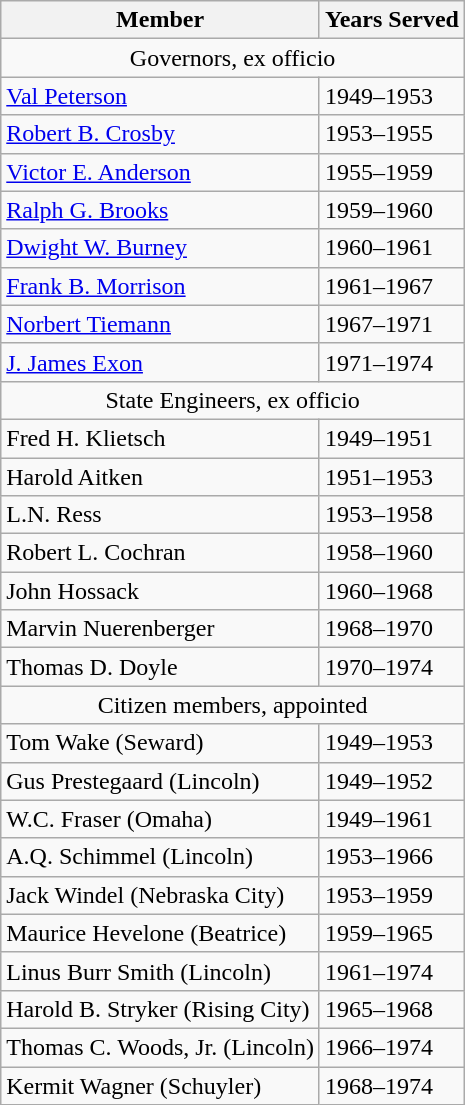<table class="wikitable floatright">
<tr>
<th>Member</th>
<th>Years Served</th>
</tr>
<tr>
<td colspan=2 align=center>Governors, ex officio</td>
</tr>
<tr>
<td><a href='#'>Val Peterson</a></td>
<td>1949–1953</td>
</tr>
<tr>
<td><a href='#'>Robert B. Crosby</a></td>
<td>1953–1955</td>
</tr>
<tr>
<td><a href='#'>Victor E. Anderson</a></td>
<td>1955–1959</td>
</tr>
<tr>
<td><a href='#'>Ralph G. Brooks</a></td>
<td>1959–1960</td>
</tr>
<tr>
<td><a href='#'>Dwight W. Burney</a></td>
<td>1960–1961</td>
</tr>
<tr>
<td><a href='#'>Frank B. Morrison</a></td>
<td>1961–1967</td>
</tr>
<tr>
<td><a href='#'>Norbert Tiemann</a></td>
<td>1967–1971</td>
</tr>
<tr>
<td><a href='#'>J. James Exon</a></td>
<td>1971–1974</td>
</tr>
<tr>
<td colspan=2 align=center>State Engineers, ex officio</td>
</tr>
<tr>
<td>Fred H. Klietsch</td>
<td>1949–1951</td>
</tr>
<tr>
<td>Harold Aitken</td>
<td>1951–1953</td>
</tr>
<tr>
<td>L.N. Ress</td>
<td>1953–1958</td>
</tr>
<tr>
<td>Robert L. Cochran</td>
<td>1958–1960</td>
</tr>
<tr>
<td>John Hossack</td>
<td>1960–1968</td>
</tr>
<tr>
<td>Marvin Nuerenberger</td>
<td>1968–1970</td>
</tr>
<tr>
<td>Thomas D. Doyle</td>
<td>1970–1974</td>
</tr>
<tr>
<td colspan=2 align=center>Citizen members, appointed</td>
</tr>
<tr>
<td>Tom Wake (Seward)</td>
<td>1949–1953</td>
</tr>
<tr>
<td>Gus Prestegaard (Lincoln)</td>
<td>1949–1952</td>
</tr>
<tr>
<td>W.C. Fraser (Omaha)</td>
<td>1949–1961</td>
</tr>
<tr>
<td>A.Q. Schimmel (Lincoln)</td>
<td>1953–1966</td>
</tr>
<tr>
<td>Jack Windel (Nebraska City)</td>
<td>1953–1959</td>
</tr>
<tr>
<td>Maurice Hevelone (Beatrice)</td>
<td>1959–1965</td>
</tr>
<tr>
<td>Linus Burr Smith (Lincoln)</td>
<td>1961–1974</td>
</tr>
<tr>
<td>Harold B. Stryker (Rising City)</td>
<td>1965–1968</td>
</tr>
<tr>
<td>Thomas C. Woods, Jr. (Lincoln)</td>
<td>1966–1974</td>
</tr>
<tr>
<td>Kermit Wagner (Schuyler)</td>
<td>1968–1974</td>
</tr>
</table>
